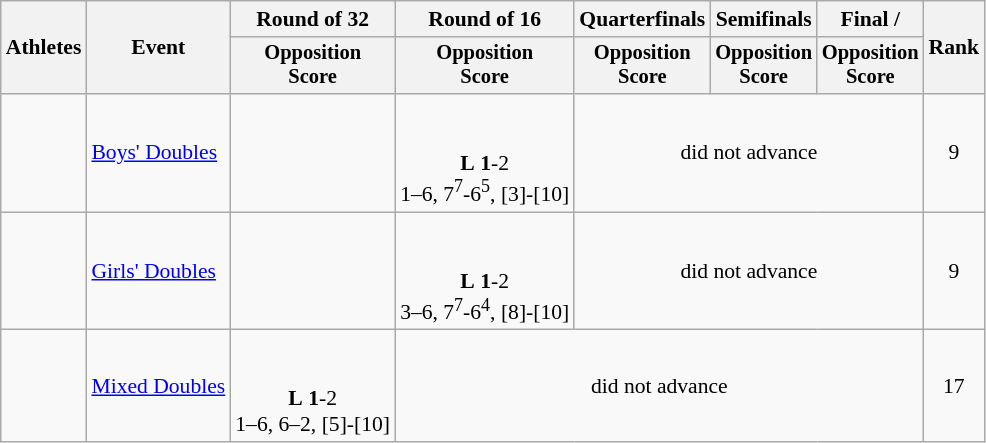<table class=wikitable style="font-size:90%">
<tr>
<th rowspan="2">Athletes</th>
<th rowspan="2">Event</th>
<th>Round of 32</th>
<th>Round of 16</th>
<th>Quarterfinals</th>
<th>Semifinals</th>
<th>Final / </th>
<th rowspan=2>Rank</th>
</tr>
<tr style="font-size:95%">
<th>Opposition<br>Score</th>
<th>Opposition<br>Score</th>
<th>Opposition<br>Score</th>
<th>Opposition<br>Score</th>
<th>Opposition<br>Score</th>
</tr>
<tr align=center>
<td align=left><br></td>
<td align=left><a href='#'>Boys' Doubles</a></td>
<td></td>
<td><br><br><strong>L</strong> <strong>1</strong>-2 <br> 1–6, 7<sup>7</sup>-6<sup>5</sup>, [3]-[10]</td>
<td colspan=3>did not advance</td>
<td>9</td>
</tr>
<tr align=center>
<td align=left><br></td>
<td align=left><a href='#'>Girls' Doubles</a></td>
<td></td>
<td><br><br><strong>L</strong> <strong>1</strong>-2 <br> 3–6, 7<sup>7</sup>-6<sup>4</sup>, [8]-[10]</td>
<td colspan=3>did not advance</td>
<td>9</td>
</tr>
<tr align=center>
<td align=left><br></td>
<td align=left><a href='#'>Mixed Doubles</a></td>
<td><br><br><strong>L</strong> <strong>1</strong>-2 <br> 1–6, 6–2, [5]-[10]</td>
<td colspan=4>did not advance</td>
<td>17</td>
</tr>
</table>
